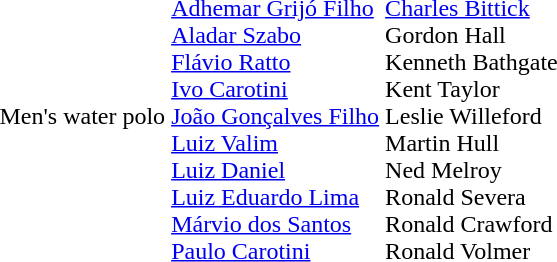<table>
<tr>
<td>Men's water polo</td>
<td><br><a href='#'>Adhemar Grijó Filho</a><br><a href='#'>Aladar Szabo</a><br><a href='#'>Flávio Ratto</a><br><a href='#'>Ivo Carotini</a><br><a href='#'>João Gonçalves Filho</a><br><a href='#'>Luiz Valim</a><br><a href='#'>Luiz Daniel</a><br><a href='#'>Luiz Eduardo Lima</a><br><a href='#'>Márvio dos Santos</a><br><a href='#'>Paulo Carotini</a></td>
<td><br><a href='#'>Charles Bittick</a><br>Gordon Hall<br>Kenneth Bathgate<br>Kent Taylor<br>Leslie Willeford<br>Martin Hull<br>Ned Melroy<br>Ronald Severa<br>Ronald Crawford<br>Ronald Volmer</td>
<td></td>
</tr>
</table>
